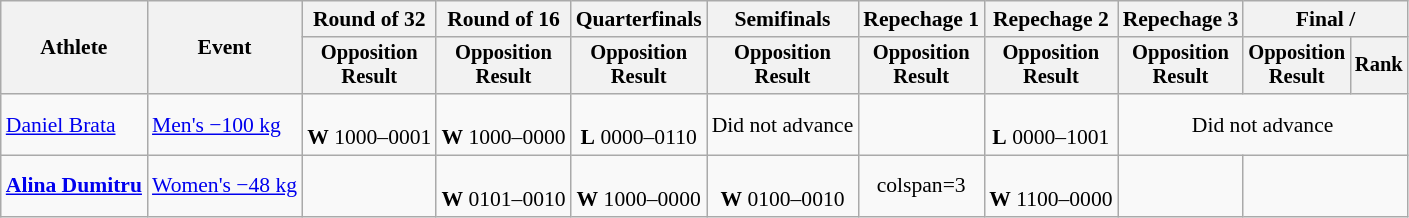<table class="wikitable" style="font-size:90%">
<tr>
<th rowspan="2">Athlete</th>
<th rowspan="2">Event</th>
<th>Round of 32</th>
<th>Round of 16</th>
<th>Quarterfinals</th>
<th>Semifinals</th>
<th>Repechage 1</th>
<th>Repechage 2</th>
<th>Repechage 3</th>
<th colspan=2>Final / </th>
</tr>
<tr style="font-size:95%">
<th>Opposition<br>Result</th>
<th>Opposition<br>Result</th>
<th>Opposition<br>Result</th>
<th>Opposition<br>Result</th>
<th>Opposition<br>Result</th>
<th>Opposition<br>Result</th>
<th>Opposition<br>Result</th>
<th>Opposition<br>Result</th>
<th>Rank</th>
</tr>
<tr align=center>
<td align=left><a href='#'>Daniel Brata</a></td>
<td align=left><a href='#'>Men's −100 kg</a></td>
<td><br><strong>W</strong> 1000–0001</td>
<td> <br><strong>W</strong> 1000–0000</td>
<td> <br><strong>L</strong> 0000–0110</td>
<td>Did not advance</td>
<td></td>
<td><br><strong>L</strong> 0000–1001</td>
<td colspan=3>Did not advance</td>
</tr>
<tr align=center>
<td align=left><strong><a href='#'>Alina Dumitru</a></strong></td>
<td><a href='#'>Women's −48 kg</a></td>
<td></td>
<td><br><strong>W</strong> 0101–0010</td>
<td><br><strong>W</strong> 1000–0000</td>
<td> <br><strong>W</strong> 0100–0010</td>
<td>colspan=3 </td>
<td><br><strong>W</strong> 1100–0000</td>
<td></td>
</tr>
</table>
